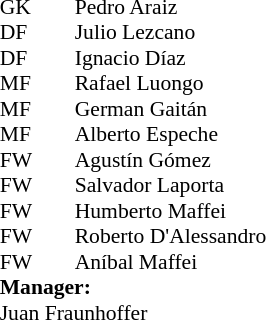<table cellspacing="0" cellpadding="0" style="font-size:90%; margin:0.2em auto;">
<tr>
<th width="25"></th>
<th width="25"></th>
</tr>
<tr>
<td>GK</td>
<td></td>
<td> Pedro Araiz</td>
</tr>
<tr>
<td>DF</td>
<td></td>
<td> Julio Lezcano</td>
</tr>
<tr>
<td>DF</td>
<td></td>
<td> Ignacio Díaz</td>
</tr>
<tr>
<td>MF</td>
<td></td>
<td> Rafael Luongo</td>
</tr>
<tr>
<td>MF</td>
<td></td>
<td> German Gaitán</td>
</tr>
<tr>
<td>MF</td>
<td></td>
<td> Alberto Espeche</td>
</tr>
<tr>
<td>FW</td>
<td></td>
<td> Agustín Gómez</td>
</tr>
<tr>
<td>FW</td>
<td></td>
<td> Salvador Laporta</td>
</tr>
<tr>
<td>FW</td>
<td></td>
<td> Humberto Maffei</td>
<td></td>
</tr>
<tr>
<td>FW</td>
<td></td>
<td> Roberto D'Alessandro</td>
</tr>
<tr>
<td>FW</td>
<td></td>
<td> Aníbal Maffei</td>
</tr>
<tr>
<td colspan=3><strong>Manager:</strong></td>
</tr>
<tr>
<td colspan=4> Juan Fraunhoffer</td>
</tr>
</table>
